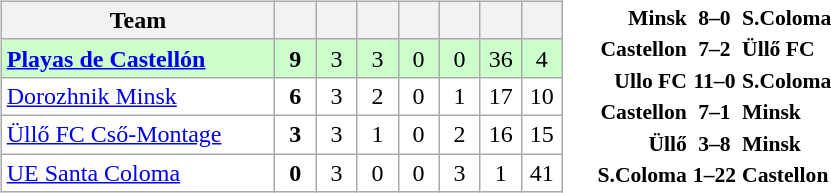<table>
<tr>
<td><br><table class="wikitable" style="text-align: center;">
<tr>
<th width="175">Team</th>
<th width="20"></th>
<th width="20"></th>
<th width="20"></th>
<th width="20"></th>
<th width="20"></th>
<th width="20"></th>
<th width="20"></th>
</tr>
<tr bgcolor="#ccffcc">
<td align="left"> <strong><a href='#'>Playas de Castellón</a></strong></td>
<td><strong>9</strong></td>
<td>3</td>
<td>3</td>
<td>0</td>
<td>0</td>
<td>36</td>
<td>4</td>
</tr>
<tr bgcolor=ffffff>
<td align="left"> <a href='#'>Dorozhnik Minsk</a></td>
<td><strong>6</strong></td>
<td>3</td>
<td>2</td>
<td>0</td>
<td>1</td>
<td>17</td>
<td>10</td>
</tr>
<tr bgcolor=ffffff>
<td align="left"> <a href='#'>Üllő FC Cső-Montage</a></td>
<td><strong>3</strong></td>
<td>3</td>
<td>1</td>
<td>0</td>
<td>2</td>
<td>16</td>
<td>15</td>
</tr>
<tr bgcolor=ffffff>
<td align="left"> <a href='#'>UE Santa Coloma</a></td>
<td><strong>0</strong></td>
<td>3</td>
<td>0</td>
<td>0</td>
<td>3</td>
<td>1</td>
<td>41</td>
</tr>
</table>
</td>
<td><br><table style="font-size:90%; margin: 0 auto;">
<tr>
<td align="right"><strong>Minsk</strong></td>
<td align="center"><strong>8–0</strong></td>
<td><strong>S.Coloma</strong></td>
</tr>
<tr>
<td align="right"><strong>Castellon</strong></td>
<td align="center"><strong>7–2</strong></td>
<td><strong>Üllő FC</strong></td>
</tr>
<tr>
<td align="right"><strong>Ullo FC</strong></td>
<td align="center"><strong>11–0</strong></td>
<td><strong>S.Coloma</strong></td>
</tr>
<tr>
<td align="right"><strong>Castellon</strong></td>
<td align="center"><strong>7–1</strong></td>
<td><strong>Minsk</strong></td>
</tr>
<tr>
<td align="right"><strong>Üllő</strong></td>
<td align="center"><strong>3–8</strong></td>
<td><strong>Minsk</strong></td>
</tr>
<tr>
<td align="right"><strong>S.Coloma</strong></td>
<td align="center"><strong>1–22</strong></td>
<td><strong>Castellon</strong></td>
</tr>
</table>
</td>
</tr>
</table>
